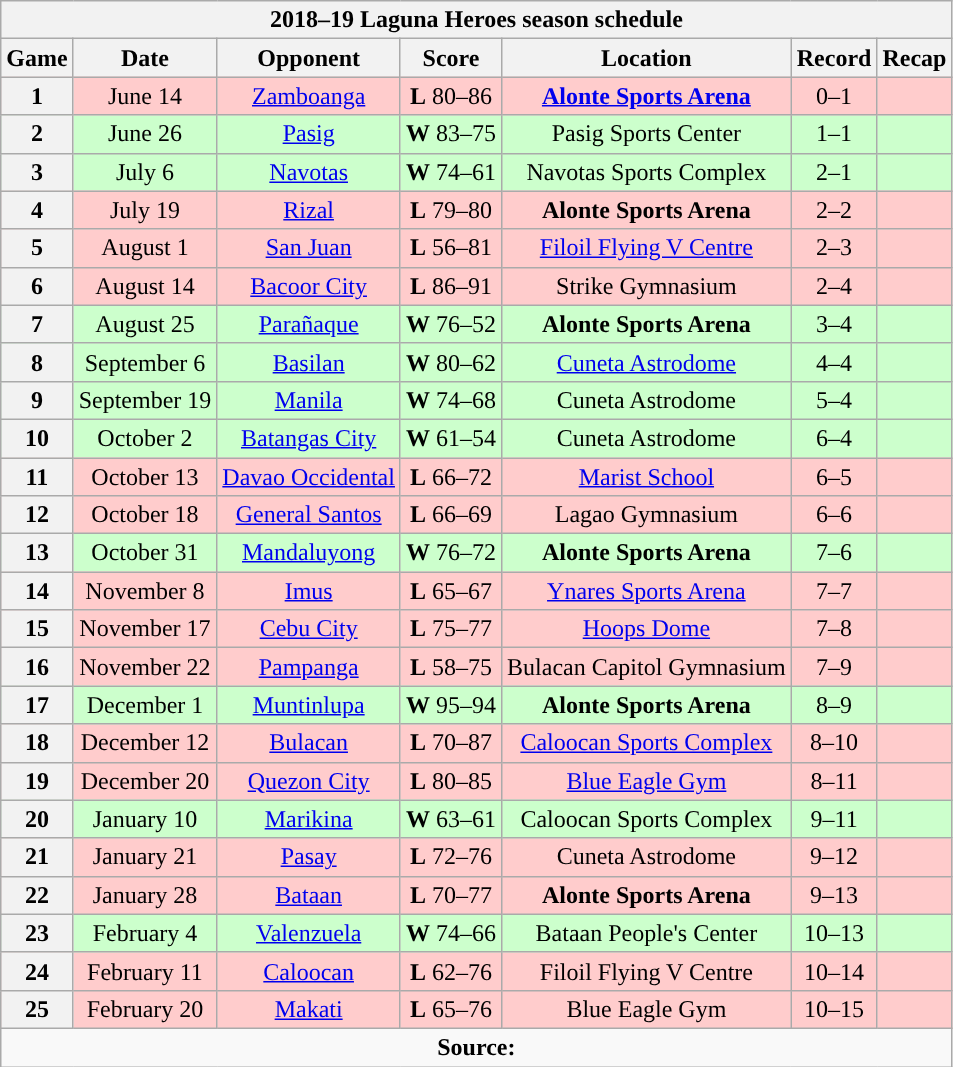<table class="wikitable" style="text-align:center">
<tr>
<th colspan=7>2018–19 Laguna Heroes season schedule</th>
</tr>
<tr>
<th>Game</th>
<th>Date</th>
<th>Opponent</th>
<th>Score</th>
<th>Location</th>
<th>Record</th>
<th>Recap<br></th>
</tr>
<tr style="background:#fcc">
<th>1</th>
<td>June 14</td>
<td><a href='#'>Zamboanga</a></td>
<td><strong>L</strong> 80–86</td>
<td><strong><a href='#'>Alonte Sports Arena</a></strong></td>
<td>0–1</td>
<td></td>
</tr>
<tr style="background:#cfc">
<th>2</th>
<td>June 26</td>
<td><a href='#'>Pasig</a></td>
<td><strong>W</strong> 83–75</td>
<td>Pasig Sports Center</td>
<td>1–1</td>
<td></td>
</tr>
<tr style="background:#cfc">
<th>3</th>
<td>July 6</td>
<td><a href='#'>Navotas</a></td>
<td><strong>W</strong> 74–61</td>
<td>Navotas Sports Complex</td>
<td>2–1</td>
<td></td>
</tr>
<tr style="background:#fcc">
<th>4</th>
<td>July 19</td>
<td><a href='#'>Rizal</a></td>
<td><strong>L</strong> 79–80</td>
<td><strong>Alonte Sports Arena</strong></td>
<td>2–2</td>
<td></td>
</tr>
<tr style="background:#fcc">
<th>5</th>
<td>August 1</td>
<td><a href='#'>San Juan</a></td>
<td><strong>L</strong> 56–81</td>
<td><a href='#'>Filoil Flying V Centre</a></td>
<td>2–3</td>
<td></td>
</tr>
<tr style="background:#fcc">
<th>6</th>
<td>August 14</td>
<td><a href='#'>Bacoor City</a></td>
<td><strong>L</strong> 86–91</td>
<td>Strike Gymnasium</td>
<td>2–4</td>
<td></td>
</tr>
<tr style="background:#cfc">
<th>7</th>
<td>August 25</td>
<td><a href='#'>Parañaque</a></td>
<td><strong>W</strong> 76–52</td>
<td><strong>Alonte Sports Arena</strong></td>
<td>3–4</td>
<td></td>
</tr>
<tr style="background:#cfc">
<th>8</th>
<td>September 6</td>
<td><a href='#'>Basilan</a></td>
<td><strong>W</strong> 80–62</td>
<td><a href='#'>Cuneta Astrodome</a></td>
<td>4–4</td>
<td></td>
</tr>
<tr style="background:#cfc">
<th>9</th>
<td>September 19</td>
<td><a href='#'>Manila</a></td>
<td><strong>W</strong> 74–68</td>
<td>Cuneta Astrodome</td>
<td>5–4</td>
<td><br></td>
</tr>
<tr style="background:#cfc">
<th>10</th>
<td>October 2</td>
<td><a href='#'>Batangas City</a></td>
<td><strong>W</strong> 61–54</td>
<td>Cuneta Astrodome</td>
<td>6–4</td>
<td></td>
</tr>
<tr style="background:#fcc">
<th>11</th>
<td>October 13</td>
<td><a href='#'>Davao Occidental</a></td>
<td><strong>L</strong> 66–72</td>
<td><a href='#'>Marist School</a></td>
<td>6–5</td>
<td></td>
</tr>
<tr style="background:#fcc">
<th>12</th>
<td>October 18</td>
<td><a href='#'>General Santos</a></td>
<td><strong>L</strong> 66–69</td>
<td>Lagao Gymnasium</td>
<td>6–6</td>
<td></td>
</tr>
<tr style="background:#cfc">
<th>13</th>
<td>October 31</td>
<td><a href='#'>Mandaluyong</a></td>
<td><strong>W</strong> 76–72</td>
<td><strong>Alonte Sports Arena</strong></td>
<td>7–6</td>
<td></td>
</tr>
<tr style="background:#fcc">
<th>14</th>
<td>November 8</td>
<td><a href='#'>Imus</a></td>
<td><strong>L</strong> 65–67</td>
<td><a href='#'>Ynares Sports Arena</a></td>
<td>7–7</td>
<td></td>
</tr>
<tr style="background:#fcc">
<th>15</th>
<td>November 17</td>
<td><a href='#'>Cebu City</a></td>
<td><strong>L</strong> 75–77 </td>
<td><a href='#'>Hoops Dome</a></td>
<td>7–8</td>
<td></td>
</tr>
<tr style="background:#fcc">
<th>16</th>
<td>November 22</td>
<td><a href='#'>Pampanga</a></td>
<td><strong>L</strong> 58–75</td>
<td>Bulacan Capitol Gymnasium</td>
<td>7–9</td>
<td></td>
</tr>
<tr style="background:#cfc">
<th>17</th>
<td>December 1</td>
<td><a href='#'>Muntinlupa</a></td>
<td><strong>W</strong> 95–94</td>
<td><strong>Alonte Sports Arena</strong></td>
<td>8–9</td>
<td></td>
</tr>
<tr style="background:#fcc">
<th>18</th>
<td>December 12</td>
<td><a href='#'>Bulacan</a></td>
<td><strong>L</strong> 70–87</td>
<td><a href='#'>Caloocan Sports Complex</a></td>
<td>8–10</td>
<td></td>
</tr>
<tr style="background:#fcc">
<th>19</th>
<td>December 20</td>
<td><a href='#'>Quezon City</a></td>
<td><strong>L</strong> 80–85</td>
<td><a href='#'>Blue Eagle Gym</a></td>
<td>8–11</td>
<td><br></td>
</tr>
<tr style="background:#cfc">
<th>20</th>
<td>January 10</td>
<td><a href='#'>Marikina</a></td>
<td><strong>W</strong> 63–61</td>
<td>Caloocan Sports Complex</td>
<td>9–11</td>
<td></td>
</tr>
<tr style="background:#fcc">
<th>21</th>
<td>January 21</td>
<td><a href='#'>Pasay</a></td>
<td><strong>L</strong> 72–76</td>
<td>Cuneta Astrodome</td>
<td>9–12</td>
<td></td>
</tr>
<tr style="background:#fcc">
<th>22</th>
<td>January 28</td>
<td><a href='#'>Bataan</a></td>
<td><strong>L</strong> 70–77</td>
<td><strong>Alonte Sports Arena</strong></td>
<td>9–13</td>
<td></td>
</tr>
<tr style="background:#cfc">
<th>23</th>
<td>February 4</td>
<td><a href='#'>Valenzuela</a></td>
<td><strong>W</strong> 74–66</td>
<td>Bataan People's Center</td>
<td>10–13</td>
<td></td>
</tr>
<tr style="background:#fcc">
<th>24</th>
<td>February 11</td>
<td><a href='#'>Caloocan</a></td>
<td><strong>L</strong> 62–76</td>
<td>Filoil Flying V Centre</td>
<td>10–14</td>
<td></td>
</tr>
<tr style="background:#fcc">
<th>25</th>
<td>February 20</td>
<td><a href='#'>Makati</a></td>
<td><strong>L</strong> 65–76</td>
<td>Blue Eagle Gym</td>
<td>10–15</td>
<td></td>
</tr>
<tr>
<td colspan=7 align=center><strong>Source: </strong></td>
</tr>
</table>
